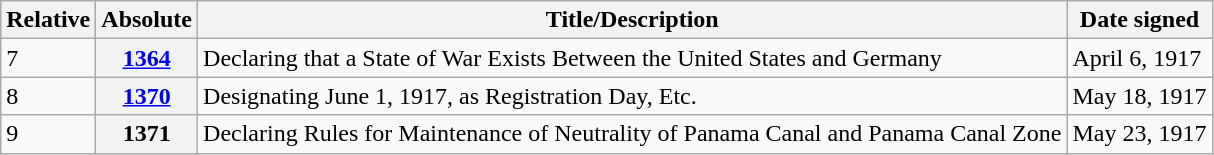<table class="wikitable">
<tr>
<th>Relative </th>
<th>Absolute </th>
<th>Title/Description</th>
<th>Date signed</th>
</tr>
<tr>
<td>7</td>
<th><a href='#'>1364</a></th>
<td>Declaring that a State of War Exists Between the United States and Germany</td>
<td>April 6, 1917</td>
</tr>
<tr>
<td>8</td>
<th><a href='#'>1370</a></th>
<td>Designating June 1, 1917, as Registration Day, Etc.</td>
<td>May 18, 1917</td>
</tr>
<tr>
<td>9</td>
<th>1371</th>
<td>Declaring Rules for Maintenance of Neutrality of Panama Canal and Panama Canal Zone</td>
<td>May 23, 1917</td>
</tr>
</table>
